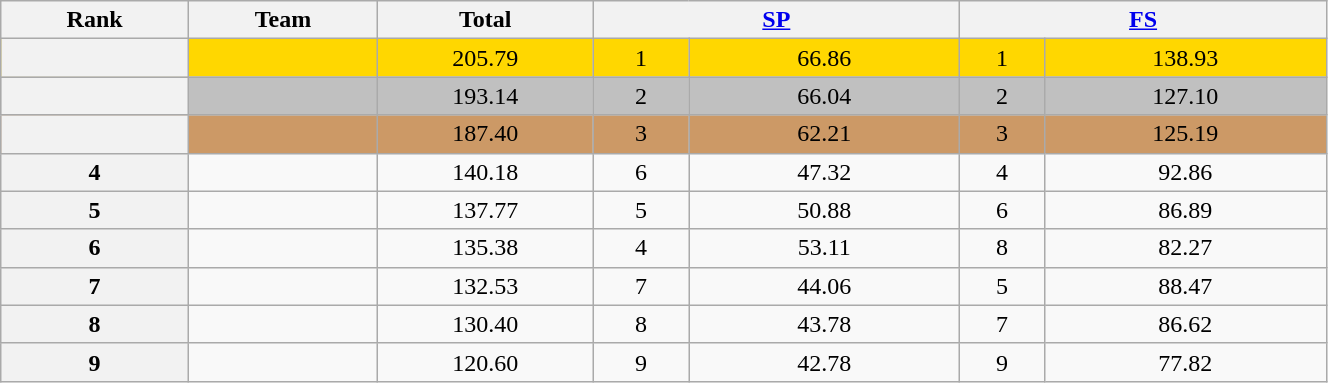<table class="wikitable sortable" style="text-align:center; width:70%">
<tr>
<th scope="col">Rank</th>
<th scope="col">Team</th>
<th scope="col">Total</th>
<th scope="col" colspan="2" width="80px"><a href='#'>SP</a></th>
<th scope="col" colspan="2" width="80px"><a href='#'>FS</a></th>
</tr>
<tr bgcolor="gold">
<th scope="row"></th>
<td align="left"></td>
<td>205.79</td>
<td>1</td>
<td>66.86</td>
<td>1</td>
<td>138.93</td>
</tr>
<tr bgcolor="silver">
<th scope="row"></th>
<td align="left"></td>
<td>193.14</td>
<td>2</td>
<td>66.04</td>
<td>2</td>
<td>127.10</td>
</tr>
<tr bgcolor="cc9966">
<th scope="row"></th>
<td align="left"></td>
<td>187.40</td>
<td>3</td>
<td>62.21</td>
<td>3</td>
<td>125.19</td>
</tr>
<tr>
<th scope="row">4</th>
<td align="left"></td>
<td>140.18</td>
<td>6</td>
<td>47.32</td>
<td>4</td>
<td>92.86</td>
</tr>
<tr>
<th scope="row">5</th>
<td align="left"></td>
<td>137.77</td>
<td>5</td>
<td>50.88</td>
<td>6</td>
<td>86.89</td>
</tr>
<tr>
<th scope="row">6</th>
<td align="left"></td>
<td>135.38</td>
<td>4</td>
<td>53.11</td>
<td>8</td>
<td>82.27</td>
</tr>
<tr>
<th scope="row">7</th>
<td align="left"></td>
<td>132.53</td>
<td>7</td>
<td>44.06</td>
<td>5</td>
<td>88.47</td>
</tr>
<tr>
<th scope="row">8</th>
<td align="left"></td>
<td>130.40</td>
<td>8</td>
<td>43.78</td>
<td>7</td>
<td>86.62</td>
</tr>
<tr>
<th scope="row">9</th>
<td align="left"></td>
<td>120.60</td>
<td>9</td>
<td>42.78</td>
<td>9</td>
<td>77.82</td>
</tr>
</table>
